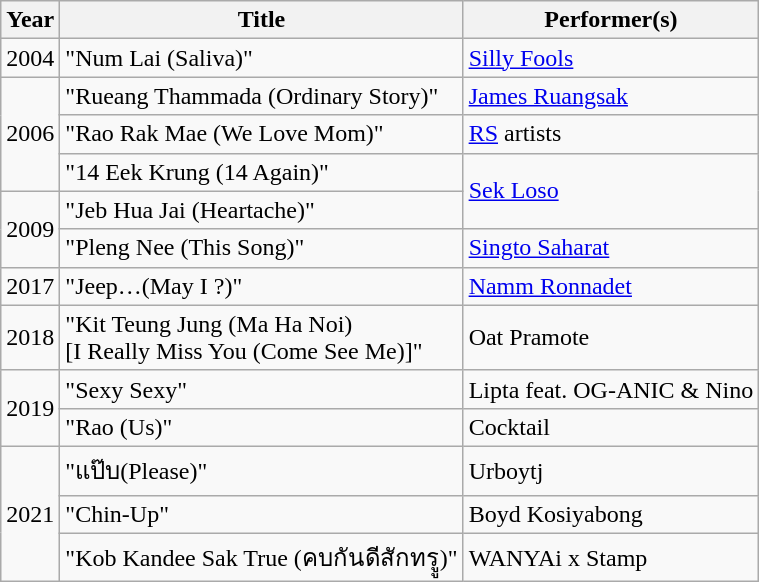<table class="wikitable sortable plainrowheaders">
<tr>
<th>Year</th>
<th>Title</th>
<th>Performer(s)</th>
</tr>
<tr>
<td>2004</td>
<td>"Num Lai (Saliva)"</td>
<td><a href='#'>Silly Fools</a></td>
</tr>
<tr>
<td rowspan="3">2006</td>
<td>"Rueang Thammada (Ordinary Story)"</td>
<td><a href='#'>James Ruangsak</a></td>
</tr>
<tr>
<td>"Rao Rak Mae (We Love Mom)"</td>
<td><a href='#'>RS</a> artists</td>
</tr>
<tr>
<td>"14 Eek Krung (14 Again)"</td>
<td rowspan="2"><a href='#'>Sek Loso</a></td>
</tr>
<tr>
<td rowspan="2">2009</td>
<td>"Jeb Hua Jai (Heartache)"</td>
</tr>
<tr>
<td>"Pleng Nee (This Song)"</td>
<td><a href='#'>Singto Saharat</a></td>
</tr>
<tr>
<td>2017</td>
<td>"Jeep…(May I ?)"</td>
<td><a href='#'>Namm Ronnadet</a></td>
</tr>
<tr>
<td>2018</td>
<td>"Kit Teung Jung (Ma Ha Noi)<br>[I Really Miss You (Come See Me)]"</td>
<td>Oat Pramote</td>
</tr>
<tr>
<td rowspan="2">2019</td>
<td>"Sexy Sexy"</td>
<td>Lipta feat. OG-ANIC & Nino</td>
</tr>
<tr>
<td>"Rao (Us)"</td>
<td>Cocktail</td>
</tr>
<tr>
<td rowspan="3">2021</td>
<td>"แป๊บ(Please)"</td>
<td>Urboytj</td>
</tr>
<tr>
<td>"Chin-Up"</td>
<td>Boyd Kosiyabong</td>
</tr>
<tr>
<td>"Kob Kandee Sak True (คบกันดีสักทรูู)" </td>
<td>WANYAi x Stamp <br></td>
</tr>
</table>
